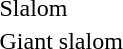<table>
<tr>
<td>Slalom</td>
<td></td>
<td></td>
<td></td>
</tr>
<tr>
<td>Giant slalom</td>
<td></td>
<td></td>
<td></td>
</tr>
</table>
